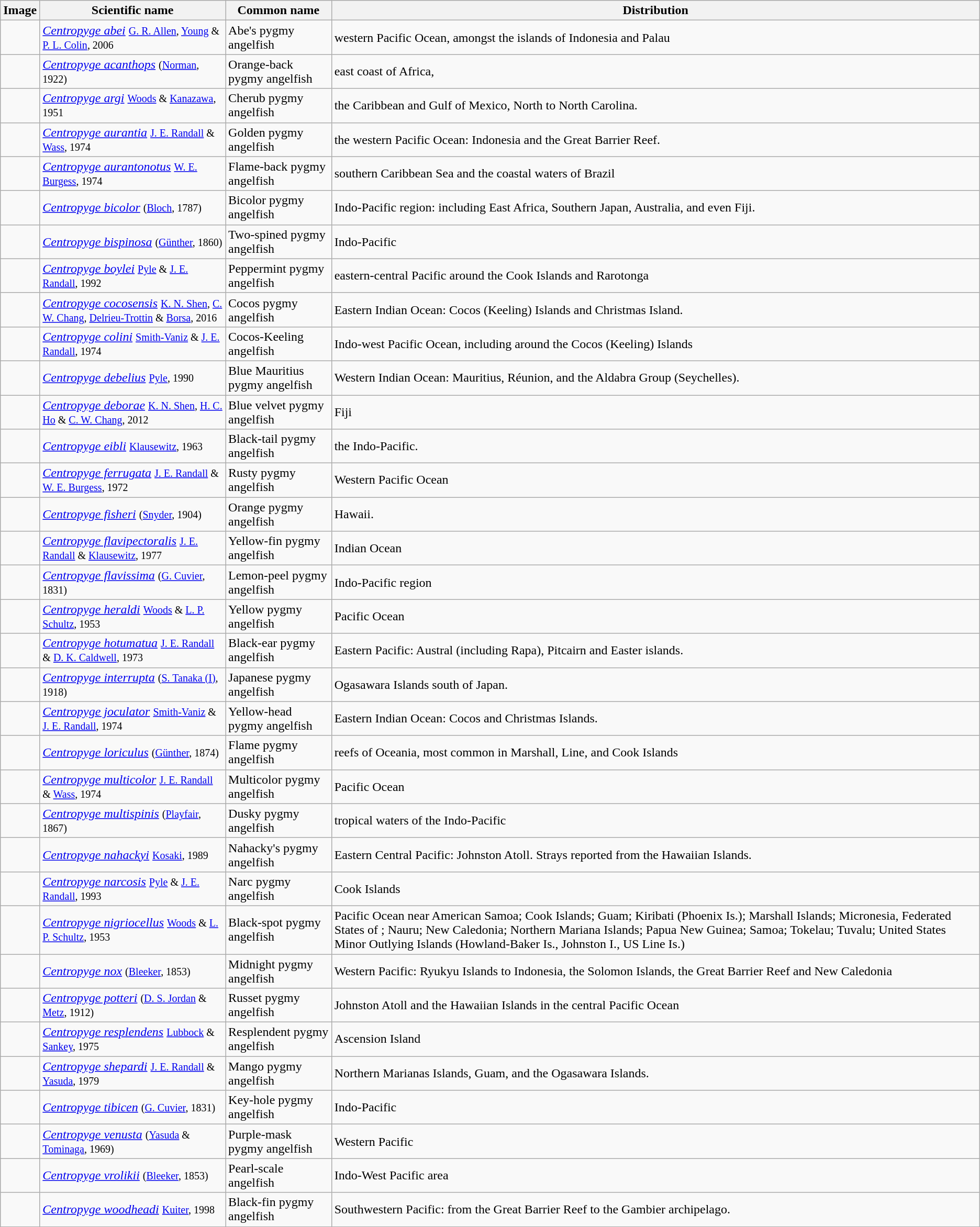<table class="wikitable">
<tr>
<th>Image</th>
<th>Scientific name</th>
<th>Common name</th>
<th>Distribution</th>
</tr>
<tr>
<td></td>
<td><em><a href='#'>Centropyge abei</a></em> <small><a href='#'>G. R. Allen</a>, <a href='#'>Young</a> & <a href='#'>P. L. Colin</a>, 2006</small></td>
<td>Abe's pygmy angelfish</td>
<td>western Pacific Ocean, amongst the islands of Indonesia and Palau</td>
</tr>
<tr>
<td></td>
<td><em><a href='#'>Centropyge acanthops</a></em> <small>(<a href='#'>Norman</a>, 1922)</small></td>
<td>Orange-back pygmy angelfish</td>
<td>east coast of Africa,</td>
</tr>
<tr>
<td></td>
<td><em><a href='#'>Centropyge argi</a></em> <small><a href='#'>Woods</a> & <a href='#'>Kanazawa</a>, 1951</small></td>
<td>Cherub pygmy angelfish</td>
<td>the Caribbean and Gulf of Mexico, North to North Carolina.</td>
</tr>
<tr>
<td></td>
<td><em><a href='#'>Centropyge aurantia</a></em> <small><a href='#'>J. E. Randall</a> & <a href='#'>Wass</a>, 1974</small></td>
<td>Golden pygmy angelfish</td>
<td>the western Pacific Ocean: Indonesia and the Great Barrier Reef.</td>
</tr>
<tr>
<td></td>
<td><em><a href='#'>Centropyge aurantonotus</a></em> <small><a href='#'>W. E. Burgess</a>, 1974</small></td>
<td>Flame-back pygmy angelfish</td>
<td>southern Caribbean Sea and the coastal waters of Brazil</td>
</tr>
<tr>
<td></td>
<td><em><a href='#'>Centropyge bicolor</a></em> <small>(<a href='#'>Bloch</a>, 1787)</small></td>
<td>Bicolor pygmy angelfish</td>
<td>Indo-Pacific region: including East Africa, Southern Japan, Australia, and even Fiji.</td>
</tr>
<tr>
<td></td>
<td><em><a href='#'>Centropyge bispinosa</a></em> <small>(<a href='#'>Günther</a>, 1860)</small></td>
<td>Two-spined pygmy angelfish</td>
<td>Indo-Pacific</td>
</tr>
<tr>
<td></td>
<td><em><a href='#'>Centropyge boylei</a></em> <small><a href='#'>Pyle</a> & <a href='#'>J. E. Randall</a>, 1992</small></td>
<td>Peppermint pygmy angelfish</td>
<td>eastern-central Pacific around the Cook Islands and Rarotonga</td>
</tr>
<tr>
<td></td>
<td><em><a href='#'>Centropyge cocosensis</a></em> <small><a href='#'>K. N. Shen</a>, <a href='#'>C. W. Chang</a>, <a href='#'>Delrieu-Trottin</a> & <a href='#'>Borsa</a>, 2016</small></td>
<td>Cocos pygmy angelfish </td>
<td>Eastern Indian Ocean: Cocos (Keeling) Islands and Christmas Island.</td>
</tr>
<tr>
<td></td>
<td><em><a href='#'>Centropyge colini</a></em> <small><a href='#'>Smith-Vaniz</a> & <a href='#'>J. E. Randall</a>, 1974</small></td>
<td>Cocos-Keeling angelfish</td>
<td>Indo-west Pacific Ocean, including around the Cocos (Keeling) Islands</td>
</tr>
<tr>
<td></td>
<td><em><a href='#'>Centropyge debelius</a></em> <small><a href='#'>Pyle</a>, 1990</small></td>
<td>Blue Mauritius pygmy angelfish</td>
<td>Western Indian Ocean: Mauritius, Réunion, and the Aldabra Group (Seychelles).</td>
</tr>
<tr>
<td></td>
<td><em><a href='#'>Centropyge deborae</a></em> <small><a href='#'>K. N. Shen</a>, <a href='#'>H. C. Ho</a> & <a href='#'>C. W. Chang</a>, 2012</small></td>
<td>Blue velvet pygmy angelfish </td>
<td>Fiji</td>
</tr>
<tr>
<td></td>
<td><em><a href='#'>Centropyge eibli</a></em> <small><a href='#'>Klausewitz</a>, 1963</small></td>
<td>Black-tail pygmy angelfish</td>
<td>the Indo-Pacific.</td>
</tr>
<tr>
<td></td>
<td><em><a href='#'>Centropyge ferrugata</a></em> <small><a href='#'>J. E. Randall</a> & <a href='#'>W. E. Burgess</a>, 1972</small></td>
<td>Rusty pygmy angelfish</td>
<td>Western Pacific Ocean</td>
</tr>
<tr>
<td></td>
<td><em><a href='#'>Centropyge fisheri</a></em> <small>(<a href='#'>Snyder</a>, 1904)</small></td>
<td>Orange pygmy angelfish</td>
<td>Hawaii.</td>
</tr>
<tr>
<td></td>
<td><em><a href='#'>Centropyge flavipectoralis</a></em> <small><a href='#'>J. E. Randall</a> & <a href='#'>Klausewitz</a>, 1977</small></td>
<td>Yellow-fin pygmy angelfish</td>
<td>Indian Ocean</td>
</tr>
<tr>
<td></td>
<td><em><a href='#'>Centropyge flavissima</a></em> <small>(<a href='#'>G. Cuvier</a>, 1831)</small></td>
<td>Lemon-peel pygmy angelfish</td>
<td>Indo-Pacific region</td>
</tr>
<tr>
<td></td>
<td><em><a href='#'>Centropyge heraldi</a></em> <small><a href='#'>Woods</a> & <a href='#'>L. P. Schultz</a>, 1953</small></td>
<td>Yellow pygmy angelfish </td>
<td>Pacific Ocean</td>
</tr>
<tr>
<td></td>
<td><em><a href='#'>Centropyge hotumatua</a></em> <small><a href='#'>J. E. Randall</a> & <a href='#'>D. K. Caldwell</a>, 1973</small></td>
<td>Black-ear pygmy angelfish</td>
<td>Eastern Pacific: Austral (including Rapa), Pitcairn and Easter islands.</td>
</tr>
<tr>
<td></td>
<td><em><a href='#'>Centropyge interrupta</a></em> <small>(<a href='#'>S. Tanaka (I)</a>, 1918)</small></td>
<td>Japanese pygmy angelfish</td>
<td>Ogasawara Islands south of Japan.</td>
</tr>
<tr>
<td></td>
<td><em><a href='#'>Centropyge joculator</a></em> <small><a href='#'>Smith-Vaniz</a> & <a href='#'>J. E. Randall</a>, 1974</small></td>
<td>Yellow-head pygmy angelfish</td>
<td>Eastern Indian Ocean: Cocos and Christmas Islands.</td>
</tr>
<tr>
<td></td>
<td><em><a href='#'>Centropyge loriculus</a></em> <small>(<a href='#'>Günther</a>, 1874)</small></td>
<td>Flame pygmy angelfish</td>
<td>reefs of Oceania, most common in Marshall, Line, and Cook Islands</td>
</tr>
<tr>
<td></td>
<td><em><a href='#'>Centropyge multicolor</a></em> <small><a href='#'>J. E. Randall</a> & <a href='#'>Wass</a>, 1974</small></td>
<td>Multicolor pygmy angelfish</td>
<td>Pacific Ocean</td>
</tr>
<tr>
<td></td>
<td><em><a href='#'>Centropyge multispinis</a></em> <small>(<a href='#'>Playfair</a>, 1867)</small></td>
<td>Dusky pygmy angelfish</td>
<td>tropical waters of the Indo-Pacific</td>
</tr>
<tr>
<td></td>
<td><em><a href='#'>Centropyge nahackyi</a></em> <small><a href='#'>Kosaki</a>, 1989</small></td>
<td>Nahacky's pygmy angelfish</td>
<td>Eastern Central Pacific: Johnston Atoll. Strays reported from the Hawaiian Islands.</td>
</tr>
<tr>
<td></td>
<td><em><a href='#'>Centropyge narcosis</a></em> <small><a href='#'>Pyle</a> & <a href='#'>J. E. Randall</a>, 1993</small></td>
<td>Narc pygmy angelfish</td>
<td>Cook Islands</td>
</tr>
<tr>
<td></td>
<td><em><a href='#'>Centropyge nigriocellus</a></em> <small><a href='#'>Woods</a> & <a href='#'>L. P. Schultz</a>, 1953</small></td>
<td>Black-spot pygmy angelfish</td>
<td>Pacific Ocean near American Samoa; Cook Islands; Guam; Kiribati (Phoenix Is.); Marshall Islands; Micronesia, Federated States of ; Nauru; New Caledonia; Northern Mariana Islands; Papua New Guinea; Samoa; Tokelau; Tuvalu; United States Minor Outlying Islands (Howland-Baker Is., Johnston I., US Line Is.)</td>
</tr>
<tr>
<td></td>
<td><em><a href='#'>Centropyge nox</a></em> <small>(<a href='#'>Bleeker</a>, 1853)</small></td>
<td>Midnight pygmy angelfish</td>
<td>Western Pacific: Ryukyu Islands to Indonesia, the Solomon Islands, the Great Barrier Reef and New Caledonia</td>
</tr>
<tr>
<td></td>
<td><em><a href='#'>Centropyge potteri</a></em> <small>(<a href='#'>D. S. Jordan</a> & <a href='#'>Metz</a>, 1912)</small></td>
<td>Russet pygmy angelfish</td>
<td>Johnston Atoll and the Hawaiian Islands in the central Pacific Ocean</td>
</tr>
<tr>
<td></td>
<td><em><a href='#'>Centropyge resplendens</a></em> <small><a href='#'>Lubbock</a> & <a href='#'>Sankey</a>, 1975</small></td>
<td>Resplendent pygmy angelfish</td>
<td>Ascension Island</td>
</tr>
<tr>
<td></td>
<td><em><a href='#'>Centropyge shepardi</a></em> <small><a href='#'>J. E. Randall</a> & <a href='#'>Yasuda</a>, 1979</small></td>
<td>Mango pygmy angelfish</td>
<td>Northern Marianas Islands, Guam, and the Ogasawara Islands.</td>
</tr>
<tr>
<td></td>
<td><em><a href='#'>Centropyge tibicen</a></em> <small>(<a href='#'>G. Cuvier</a>, 1831)</small></td>
<td>Key-hole pygmy angelfish</td>
<td>Indo-Pacific</td>
</tr>
<tr>
<td></td>
<td><em><a href='#'>Centropyge venusta</a></em> <small>(<a href='#'>Yasuda</a> & <a href='#'>Tominaga</a>, 1969)</small></td>
<td>Purple-mask pygmy angelfish</td>
<td>Western Pacific</td>
</tr>
<tr>
<td></td>
<td><em><a href='#'>Centropyge vrolikii</a></em> <small>(<a href='#'>Bleeker</a>, 1853)</small></td>
<td>Pearl-scale angelfish</td>
<td>Indo-West Pacific area</td>
</tr>
<tr>
<td></td>
<td><em><a href='#'>Centropyge woodheadi</a></em> <small><a href='#'>Kuiter</a>, 1998</small></td>
<td>Black-fin pygmy angelfish </td>
<td>Southwestern Pacific: from the Great Barrier Reef to the Gambier archipelago.</td>
</tr>
<tr>
</tr>
</table>
